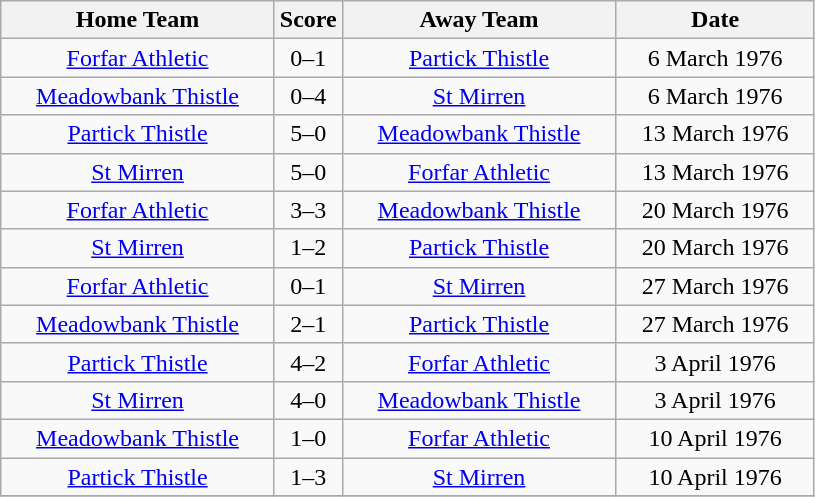<table class="wikitable" style="text-align:center;">
<tr>
<th width=175>Home Team</th>
<th width=20>Score</th>
<th width=175>Away Team</th>
<th width= 125>Date</th>
</tr>
<tr>
<td><a href='#'>Forfar Athletic</a></td>
<td>0–1</td>
<td><a href='#'>Partick Thistle</a></td>
<td>6 March 1976</td>
</tr>
<tr>
<td><a href='#'>Meadowbank Thistle</a></td>
<td>0–4</td>
<td><a href='#'>St Mirren</a></td>
<td>6 March 1976</td>
</tr>
<tr>
<td><a href='#'>Partick Thistle</a></td>
<td>5–0</td>
<td><a href='#'>Meadowbank Thistle</a></td>
<td>13 March 1976</td>
</tr>
<tr>
<td><a href='#'>St Mirren</a></td>
<td>5–0</td>
<td><a href='#'>Forfar Athletic</a></td>
<td>13 March 1976</td>
</tr>
<tr>
<td><a href='#'>Forfar Athletic</a></td>
<td>3–3</td>
<td><a href='#'>Meadowbank Thistle</a></td>
<td>20 March 1976</td>
</tr>
<tr>
<td><a href='#'>St Mirren</a></td>
<td>1–2</td>
<td><a href='#'>Partick Thistle</a></td>
<td>20 March 1976</td>
</tr>
<tr>
<td><a href='#'>Forfar Athletic</a></td>
<td>0–1</td>
<td><a href='#'>St Mirren</a></td>
<td>27 March 1976</td>
</tr>
<tr>
<td><a href='#'>Meadowbank Thistle</a></td>
<td>2–1</td>
<td><a href='#'>Partick Thistle</a></td>
<td>27 March 1976</td>
</tr>
<tr>
<td><a href='#'>Partick Thistle</a></td>
<td>4–2</td>
<td><a href='#'>Forfar Athletic</a></td>
<td>3 April 1976</td>
</tr>
<tr>
<td><a href='#'>St Mirren</a></td>
<td>4–0</td>
<td><a href='#'>Meadowbank Thistle</a></td>
<td>3 April 1976</td>
</tr>
<tr>
<td><a href='#'>Meadowbank Thistle</a></td>
<td>1–0</td>
<td><a href='#'>Forfar Athletic</a></td>
<td>10 April 1976</td>
</tr>
<tr>
<td><a href='#'>Partick Thistle</a></td>
<td>1–3</td>
<td><a href='#'>St Mirren</a></td>
<td>10 April 1976</td>
</tr>
<tr>
</tr>
</table>
